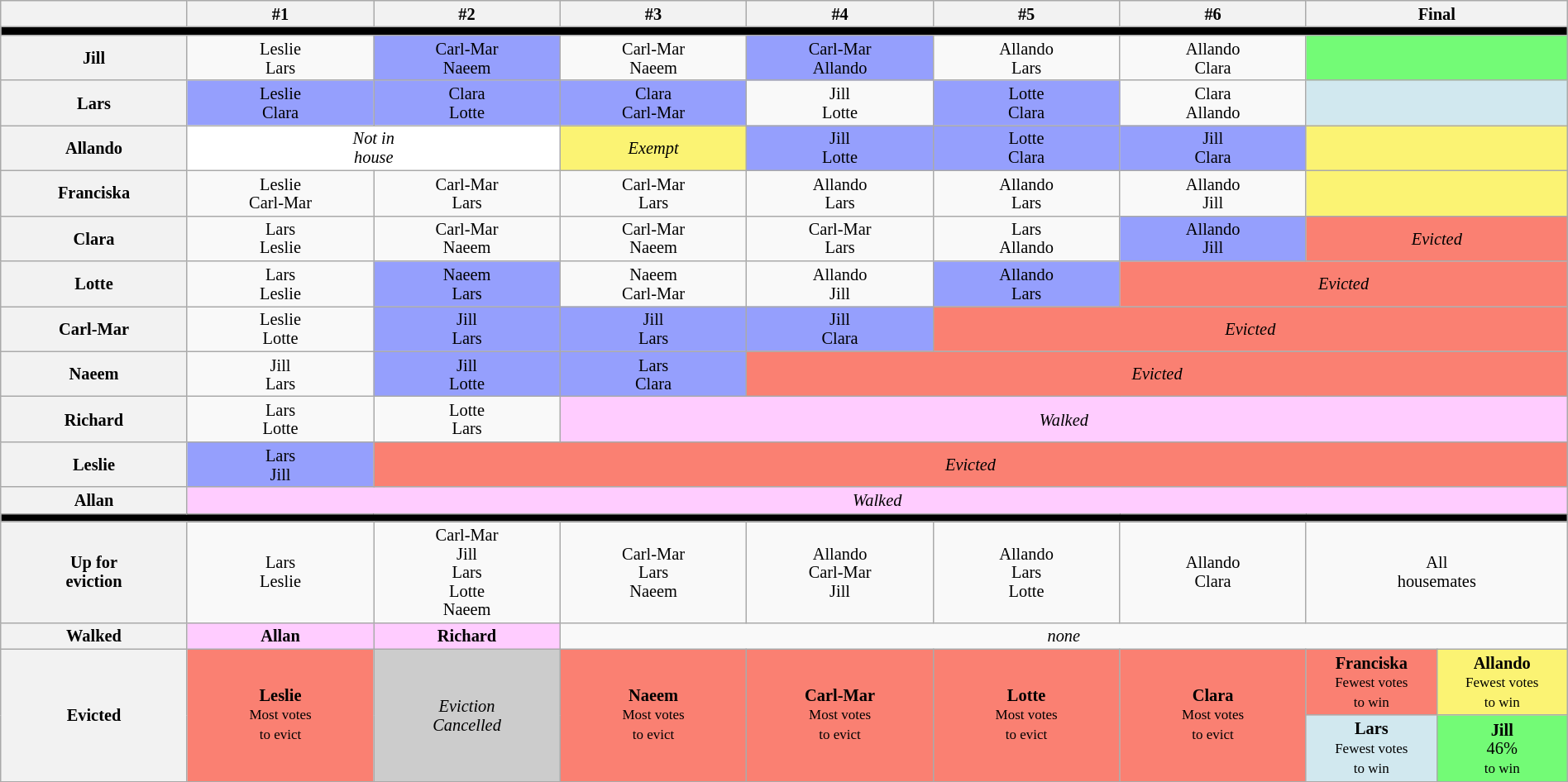<table class="wikitable" style="text-align:center; width:100%; font-size:85%; line-height:15px;">
<tr>
<th style="width:10%"></th>
<th style="width:10%">#1</th>
<th style="width:10%">#2</th>
<th style="width:10%">#3</th>
<th style="width:10%">#4</th>
<th style="width:10%">#5</th>
<th style="width:10%">#6</th>
<th style="width:20%" colspan=2>Final</th>
</tr>
<tr>
<th style="background:#000" colspan="9"></th>
</tr>
<tr>
<th>Jill</th>
<td>Leslie<br>Lars</td>
<td bgcolor=#959FFD>Carl-Mar<br>Naeem</td>
<td>Carl-Mar<br>Naeem</td>
<td bgcolor=#959FFD>Carl-Mar<br>Allando</td>
<td>Allando<br>Lars</td>
<td>Allando<br>Clara</td>
<td style="background:#73FB76;" colspan="2"></td>
</tr>
<tr>
<th>Lars</th>
<td bgcolor=#959FFD>Leslie<br>Clara</td>
<td bgcolor=#959FFD>Clara<br>Lotte</td>
<td bgcolor=#959FFD>Clara<br>Carl-Mar</td>
<td>Jill<br>Lotte</td>
<td bgcolor=#959FFD>Lotte<br>Clara</td>
<td>Clara<br>Allando</td>
<td style="background:#D1E8EF;" colspan="2"></td>
</tr>
<tr>
<th>Allando</th>
<td colspan=2 style="background:white;"><em>Not in<br>house</em></td>
<td style="background:#FBF373;"><em>Exempt</em></td>
<td bgcolor=#959FFD>Jill<br>Lotte</td>
<td bgcolor=#959FFD>Lotte<br>Clara</td>
<td bgcolor=#959FFD>Jill<br>Clara</td>
<td style="background:#FBF373;" colspan="2"></td>
</tr>
<tr>
<th>Franciska</th>
<td>Leslie<br>Carl-Mar</td>
<td>Carl-Mar<br>Lars</td>
<td>Carl-Mar<br>Lars</td>
<td>Allando<br>Lars</td>
<td>Allando<br>Lars</td>
<td>Allando<br>Jill</td>
<td style="background:#FBF373;" colspan="2"></td>
</tr>
<tr>
<th>Clara</th>
<td>Lars<br>Leslie</td>
<td>Carl-Mar<br>Naeem</td>
<td>Carl-Mar<br>Naeem</td>
<td>Carl-Mar<br>Lars</td>
<td>Lars<br>Allando</td>
<td bgcolor=#959FFD>Allando<br>Jill</td>
<td style="background:#FA8072" colspan=2><em>Evicted</em></td>
</tr>
<tr>
<th>Lotte</th>
<td>Lars<br>Leslie</td>
<td bgcolor=#959FFD>Naeem<br>Lars</td>
<td>Naeem<br>Carl-Mar</td>
<td>Allando<br>Jill</td>
<td bgcolor=#959FFD>Allando<br>Lars</td>
<td style="background:#FA8072" colspan=3><em>Evicted</em></td>
</tr>
<tr>
<th>Carl-Mar</th>
<td>Leslie<br>Lotte</td>
<td bgcolor=#959FFD>Jill<br>Lars</td>
<td bgcolor=#959FFD>Jill<br>Lars</td>
<td bgcolor=#959FFD>Jill<br>Clara</td>
<td style="background:#FA8072" colspan=4><em>Evicted</em></td>
</tr>
<tr>
<th>Naeem</th>
<td>Jill<br>Lars</td>
<td bgcolor=#959FFD>Jill<br>Lotte</td>
<td bgcolor=#959FFD>Lars<br>Clara</td>
<td style="background:#FA8072" colspan=5><em>Evicted</em></td>
</tr>
<tr>
<th>Richard</th>
<td>Lars<br>Lotte</td>
<td>Lotte<br>Lars</td>
<td style="background:#FFCCFF" colspan=6><em>Walked</em></td>
</tr>
<tr>
<th>Leslie</th>
<td bgcolor=#959FFD>Lars<br>Jill</td>
<td style="background:#FA8072" colspan=7><em>Evicted</em></td>
</tr>
<tr>
<th>Allan</th>
<td style="background:#FFCCFF" colspan=8><em>Walked</em></td>
</tr>
<tr>
<th style="background:#000" colspan="9"></th>
</tr>
<tr>
<th>Up for<br>eviction</th>
<td>Lars<br>Leslie</td>
<td>Carl-Mar<br>Jill<br>Lars<br>Lotte<br>Naeem</td>
<td>Carl-Mar<br>Lars<br>Naeem</td>
<td>Allando<br>Carl-Mar<br>Jill</td>
<td>Allando<br>Lars<br>Lotte</td>
<td>Allando<br>Clara</td>
<td colspan="2">All<br>housemates</td>
</tr>
<tr>
<th>Walked</th>
<td style="background:#FCF"><strong>Allan</strong></td>
<td style="background:#FCF"><strong>Richard</strong></td>
<td colspan="6"><em>none</em></td>
</tr>
<tr>
<th rowspan=2>Evicted</th>
<td style="background:#fa8072;" rowspan="2"><strong>Leslie</strong> <br><small>Most votes<br>to evict</small></td>
<td style="background:#CCC" rowspan="2"><em>Eviction<br>Cancelled</em></td>
<td style="background:#fa8072;" rowspan="2"><strong>Naeem</strong> <br><small>Most votes<br>to evict</small></td>
<td style="background:#fa8072;" rowspan="2"><strong>Carl-Mar</strong>  <br><small>Most votes<br>to evict</small></td>
<td style="background:#fa8072;" rowspan="2"><strong>Lotte</strong>  <br><small>Most votes<br>to evict</small></td>
<td style="background:#fa8072;" rowspan="2"><strong>Clara</strong>  <br><small>Most votes<br>to evict</small></td>
<td style="background:#FA8072; width:7%"><strong>Franciska</strong><br><small>Fewest votes<br>to win</small></td>
<td style="background:#FBF373; width:7%"><strong>Allando</strong><br><small>Fewest votes<br>to win</small></td>
</tr>
<tr>
<td style="background:#D1E8EF"><strong>Lars</strong><br><small>Fewest votes<br>to win</small></td>
<td style="background:#73FB76"><strong>Jill</strong><br>46%<br><small>to win</small></td>
</tr>
<tr>
</tr>
</table>
